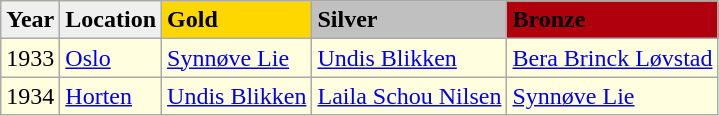<table class="wikitable" style="background-color:#ffffdf">
<tr align="left" bgcolor="#efefef">
<td><strong>Year</strong></td>
<td><strong>Location</strong></td>
<td bgcolor=gold><strong>Gold</strong></td>
<td bgcolor=silver><strong>Silver</strong></td>
<td bgcolor=bronze><strong>Bronze</strong></td>
</tr>
<tr>
<td>1933</td>
<td><a href='#'>Oslo</a></td>
<td><a href='#'>Synnøve Lie</a></td>
<td><a href='#'>Undis Blikken</a></td>
<td><a href='#'>Bera Brinck Løvstad</a></td>
</tr>
<tr>
<td>1934</td>
<td><a href='#'>Horten</a></td>
<td><a href='#'>Undis Blikken</a></td>
<td><a href='#'>Laila Schou Nilsen</a></td>
<td><a href='#'>Synnøve Lie</a></td>
</tr>
</table>
